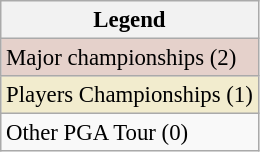<table class="wikitable" style="font-size:95%;">
<tr>
<th>Legend</th>
</tr>
<tr style="background:#e5d1cb;">
<td>Major championships (2)</td>
</tr>
<tr style="background:#f2ecce;">
<td>Players Championships (1)</td>
</tr>
<tr>
<td>Other PGA Tour (0)</td>
</tr>
</table>
